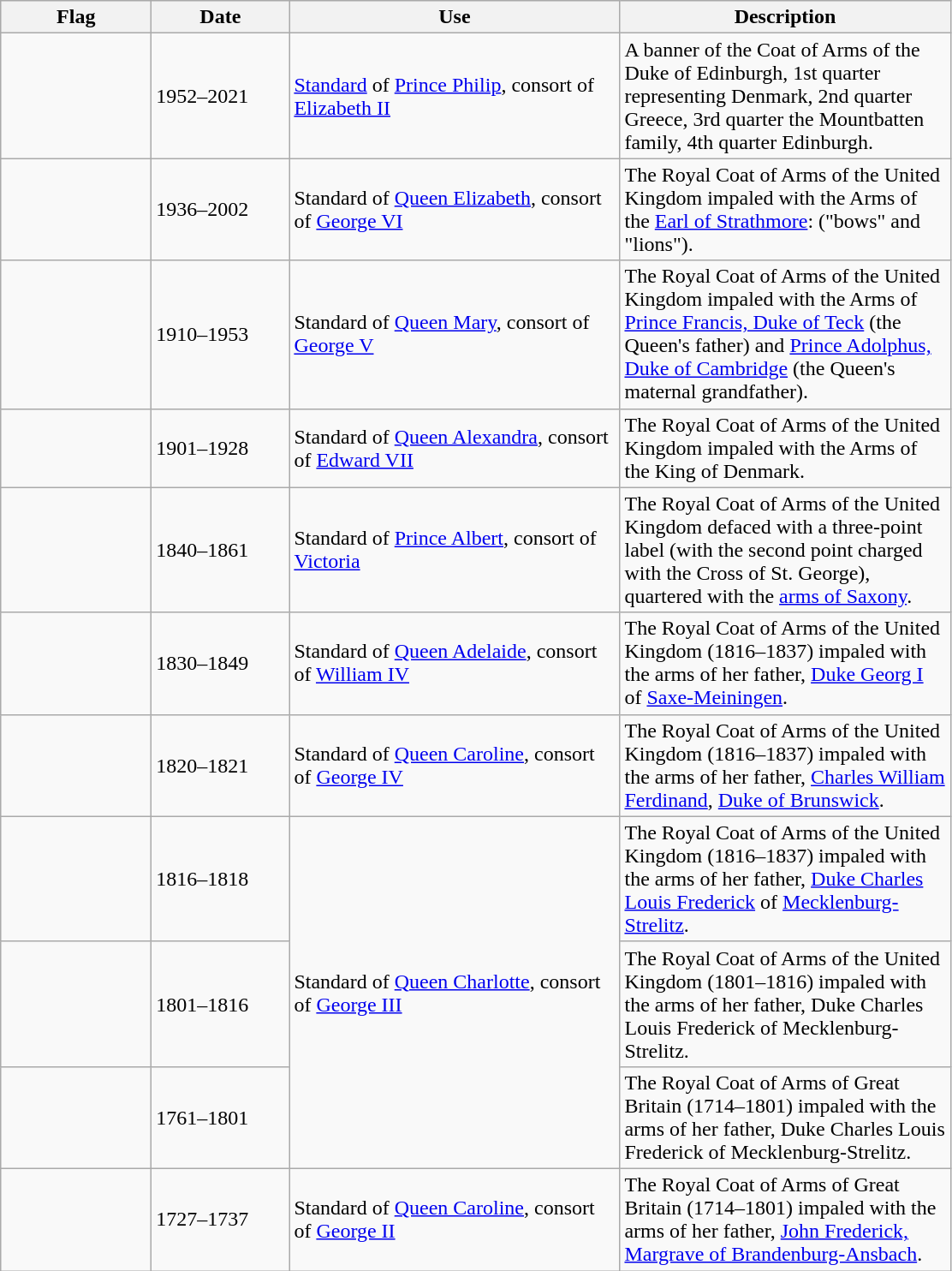<table class="wikitable">
<tr style="background:#efefef;">
<th style="width:110px;">Flag</th>
<th style="width:100px;">Date</th>
<th style="width:250px;">Use</th>
<th style="width:250px;">Description</th>
</tr>
<tr>
<td></td>
<td>1952–2021</td>
<td><a href='#'>Standard</a> of <a href='#'>Prince Philip</a>, consort of <a href='#'>Elizabeth II</a></td>
<td>A banner of the Coat of Arms of the Duke of Edinburgh, 1st quarter representing Denmark, 2nd quarter Greece, 3rd quarter the Mountbatten family, 4th quarter Edinburgh.</td>
</tr>
<tr>
<td></td>
<td>1936–2002</td>
<td>Standard of <a href='#'>Queen Elizabeth</a>, consort of <a href='#'>George VI</a></td>
<td>The Royal Coat of Arms of the United Kingdom impaled with the Arms of the <a href='#'>Earl of Strathmore</a>: ("bows" and "lions").</td>
</tr>
<tr>
<td></td>
<td>1910–1953</td>
<td>Standard of <a href='#'>Queen Mary</a>, consort of <a href='#'>George V</a></td>
<td>The Royal Coat of Arms of the United Kingdom impaled with the Arms of <a href='#'>Prince Francis, Duke of Teck</a> (the Queen's father) and <a href='#'>Prince Adolphus, Duke of Cambridge</a> (the Queen's maternal grandfather).</td>
</tr>
<tr>
<td></td>
<td>1901–1928</td>
<td>Standard of <a href='#'>Queen Alexandra</a>, consort of <a href='#'>Edward VII</a></td>
<td>The Royal Coat of Arms of the United Kingdom impaled with the Arms of the King of Denmark.</td>
</tr>
<tr>
<td></td>
<td>1840–1861</td>
<td>Standard of <a href='#'>Prince Albert</a>, consort of <a href='#'>Victoria</a></td>
<td>The Royal Coat of Arms of the United Kingdom defaced with a three-point label (with the second point charged with the Cross of St. George), quartered with the <a href='#'>arms of Saxony</a>.</td>
</tr>
<tr>
<td></td>
<td>1830–1849</td>
<td>Standard of <a href='#'>Queen Adelaide</a>, consort of <a href='#'>William IV</a></td>
<td>The Royal Coat of Arms of the United Kingdom (1816–1837) impaled with the arms of her father, <a href='#'>Duke Georg I</a> of <a href='#'>Saxe-Meiningen</a>.</td>
</tr>
<tr>
<td></td>
<td>1820–1821</td>
<td>Standard of <a href='#'>Queen Caroline</a>, consort of <a href='#'>George IV</a></td>
<td>The Royal Coat of Arms of the United Kingdom (1816–1837) impaled with the arms of her father, <a href='#'>Charles William Ferdinand</a>, <a href='#'>Duke of Brunswick</a>.</td>
</tr>
<tr>
<td></td>
<td>1816–1818</td>
<td rowspan="3">Standard of <a href='#'>Queen Charlotte</a>, consort of <a href='#'>George III</a></td>
<td>The Royal Coat of Arms of the United Kingdom (1816–1837) impaled with the arms of her father, <a href='#'>Duke Charles Louis Frederick</a> of <a href='#'>Mecklenburg-Strelitz</a>.</td>
</tr>
<tr>
<td></td>
<td>1801–1816</td>
<td>The Royal Coat of Arms of the United Kingdom (1801–1816) impaled with the arms of her father, Duke Charles Louis Frederick of Mecklenburg-Strelitz.</td>
</tr>
<tr>
<td></td>
<td>1761–1801</td>
<td>The Royal Coat of Arms of Great Britain (1714–1801) impaled with the arms of her father, Duke Charles Louis Frederick of Mecklenburg-Strelitz.</td>
</tr>
<tr>
<td></td>
<td>1727–1737</td>
<td>Standard of <a href='#'>Queen Caroline</a>, consort of <a href='#'>George II</a></td>
<td>The Royal Coat of Arms of Great Britain (1714–1801) impaled with the arms of her father, <a href='#'>John Frederick, Margrave of Brandenburg-Ansbach</a>.</td>
</tr>
</table>
